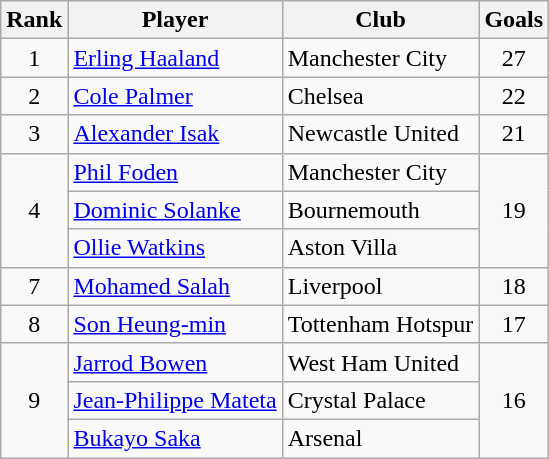<table class="wikitable" style="text-align:center">
<tr>
<th>Rank</th>
<th>Player</th>
<th>Club</th>
<th>Goals</th>
</tr>
<tr>
<td>1</td>
<td align="left"> <a href='#'>Erling Haaland</a></td>
<td align="left">Manchester City</td>
<td>27</td>
</tr>
<tr>
<td>2</td>
<td align="left"> <a href='#'>Cole Palmer</a></td>
<td align="left">Chelsea</td>
<td>22</td>
</tr>
<tr>
<td>3</td>
<td align="left"> <a href='#'>Alexander Isak</a></td>
<td align="left">Newcastle United</td>
<td>21</td>
</tr>
<tr>
<td rowspan="3">4</td>
<td align="left"> <a href='#'>Phil Foden</a></td>
<td align="left">Manchester City</td>
<td rowspan="3">19</td>
</tr>
<tr>
<td align="left"> <a href='#'>Dominic Solanke</a></td>
<td align="left">Bournemouth</td>
</tr>
<tr>
<td align="left"> <a href='#'>Ollie Watkins</a></td>
<td align="left">Aston Villa</td>
</tr>
<tr>
<td>7</td>
<td align="left"> <a href='#'>Mohamed Salah</a></td>
<td align="left">Liverpool</td>
<td>18</td>
</tr>
<tr>
<td>8</td>
<td align="left"> <a href='#'>Son Heung-min</a></td>
<td align="left">Tottenham Hotspur</td>
<td>17</td>
</tr>
<tr>
<td rowspan="3">9</td>
<td align="left"> <a href='#'>Jarrod Bowen</a></td>
<td align="left">West Ham United</td>
<td rowspan="3">16</td>
</tr>
<tr>
<td align="left"> <a href='#'>Jean-Philippe Mateta</a></td>
<td align="left">Crystal Palace</td>
</tr>
<tr>
<td align="left"> <a href='#'>Bukayo Saka</a></td>
<td align="left">Arsenal</td>
</tr>
</table>
